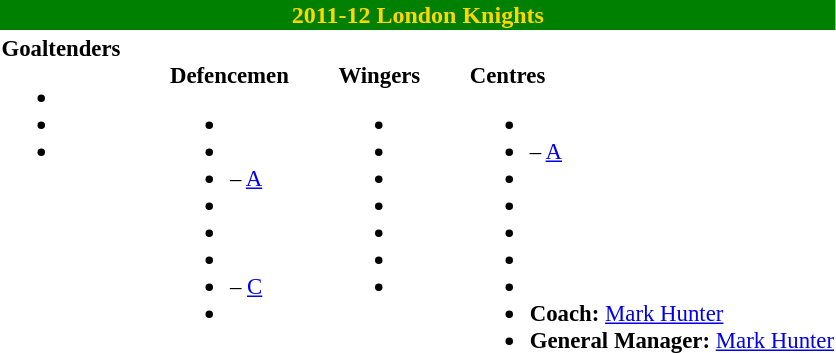<table class="toccolours" style="text-align: left;">
<tr>
<th colspan="7" style="background:#008000;color:gold;text-align:center;">2011-12 London Knights</th>
</tr>
<tr>
<td style="font-size:95%; vertical-align:top;"><strong>Goaltenders</strong><br><ul><li> </li><li> </li><li> </li></ul></td>
<td style="width: 25px;"></td>
<td style="font-size:95%; vertical-align:top;"><br><strong>Defencemen</strong><ul><li> </li><li> </li><li>  – <a href='#'>A</a></li><li> </li><li> </li><li> </li><li>  – <a href='#'>C</a></li><li> </li></ul></td>
<td style="width: 25px;"></td>
<td style="font-size:95%; vertical-align:top;"><br><strong>Wingers</strong><ul><li> </li><li> </li><li> </li><li> </li><li> </li><li> </li><li> </li></ul></td>
<td style="width: 25px;"></td>
<td style="font-size:95%; vertical-align:top;"><br><strong>Centres</strong><ul><li> </li><li>  – <a href='#'>A</a></li><li> </li><li> </li><li> </li><li> </li><li> </li><li><strong>Coach:</strong>  <a href='#'>Mark Hunter</a></li><li><strong>General Manager:</strong>  <a href='#'>Mark Hunter</a></li></ul></td>
</tr>
</table>
